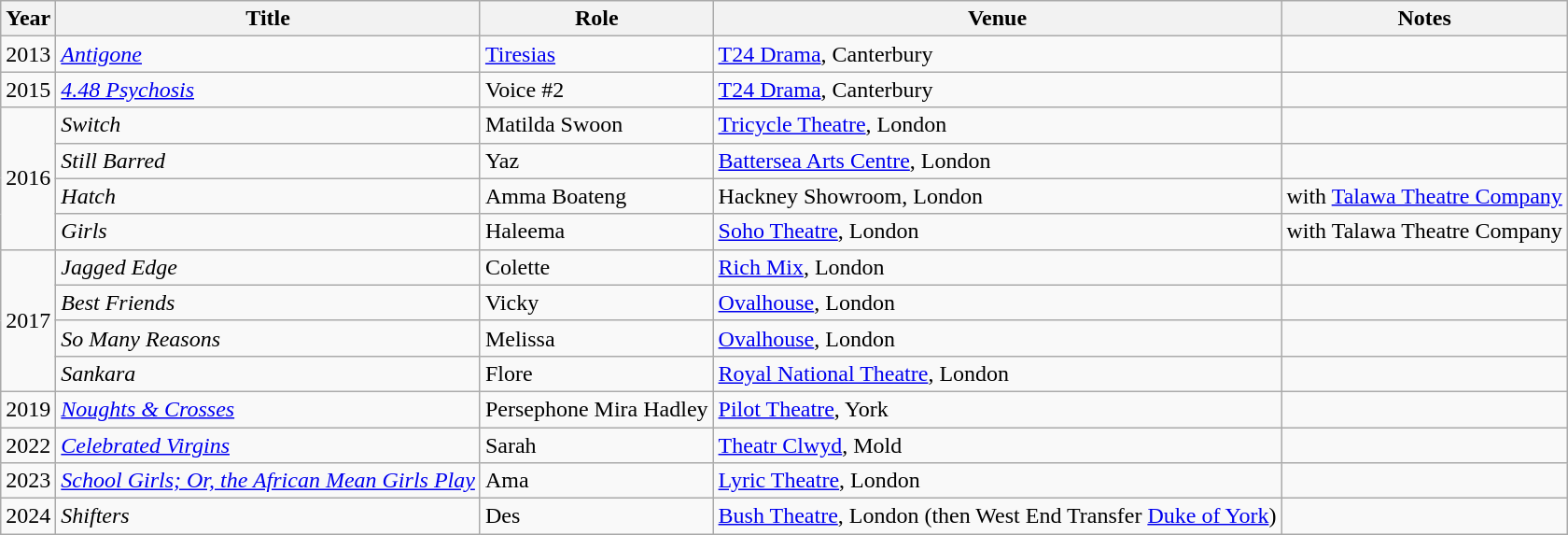<table class="wikitable sortable">
<tr>
<th>Year</th>
<th>Title</th>
<th>Role</th>
<th>Venue</th>
<th>Notes</th>
</tr>
<tr>
<td>2013</td>
<td><em><a href='#'>Antigone</a></em></td>
<td><a href='#'>Tiresias</a></td>
<td><a href='#'>T24 Drama</a>, Canterbury</td>
<td></td>
</tr>
<tr>
<td>2015</td>
<td><em><a href='#'>4.48 Psychosis</a></em></td>
<td>Voice #2</td>
<td><a href='#'>T24 Drama</a>, Canterbury</td>
<td></td>
</tr>
<tr>
<td rowspan="4">2016</td>
<td><em>Switch</em></td>
<td>Matilda Swoon</td>
<td><a href='#'>Tricycle Theatre</a>, London</td>
<td></td>
</tr>
<tr>
<td><em>Still Barred</em></td>
<td>Yaz</td>
<td><a href='#'>Battersea Arts Centre</a>, London</td>
<td></td>
</tr>
<tr>
<td><em>Hatch</em></td>
<td>Amma Boateng</td>
<td>Hackney Showroom, London</td>
<td>with <a href='#'>Talawa Theatre Company</a></td>
</tr>
<tr>
<td><em>Girls</em></td>
<td>Haleema</td>
<td><a href='#'>Soho Theatre</a>, London</td>
<td>with Talawa Theatre Company</td>
</tr>
<tr>
<td rowspan="4">2017</td>
<td><em>Jagged Edge</em></td>
<td>Colette</td>
<td><a href='#'>Rich Mix</a>, London</td>
<td></td>
</tr>
<tr>
<td><em>Best Friends</em></td>
<td>Vicky</td>
<td><a href='#'>Ovalhouse</a>, London</td>
<td></td>
</tr>
<tr>
<td><em>So Many Reasons</em></td>
<td>Melissa</td>
<td><a href='#'>Ovalhouse</a>, London</td>
<td></td>
</tr>
<tr>
<td><em>Sankara</em></td>
<td>Flore</td>
<td><a href='#'>Royal National Theatre</a>, London</td>
<td></td>
</tr>
<tr>
<td>2019</td>
<td><em><a href='#'>Noughts & Crosses</a></em></td>
<td>Persephone Mira Hadley</td>
<td><a href='#'>Pilot Theatre</a>, York</td>
<td></td>
</tr>
<tr>
<td>2022</td>
<td><em><a href='#'>Celebrated Virgins</a></em></td>
<td>Sarah</td>
<td><a href='#'>Theatr Clwyd</a>, Mold</td>
<td></td>
</tr>
<tr>
<td>2023</td>
<td><em><a href='#'>School Girls; Or, the African Mean Girls Play</a></em></td>
<td>Ama</td>
<td><a href='#'>Lyric Theatre</a>, London</td>
<td></td>
</tr>
<tr>
<td>2024</td>
<td><em>Shifters</em></td>
<td>Des</td>
<td><a href='#'>Bush Theatre</a>, London (then West End Transfer <a href='#'>Duke of York</a>)</td>
</tr>
</table>
